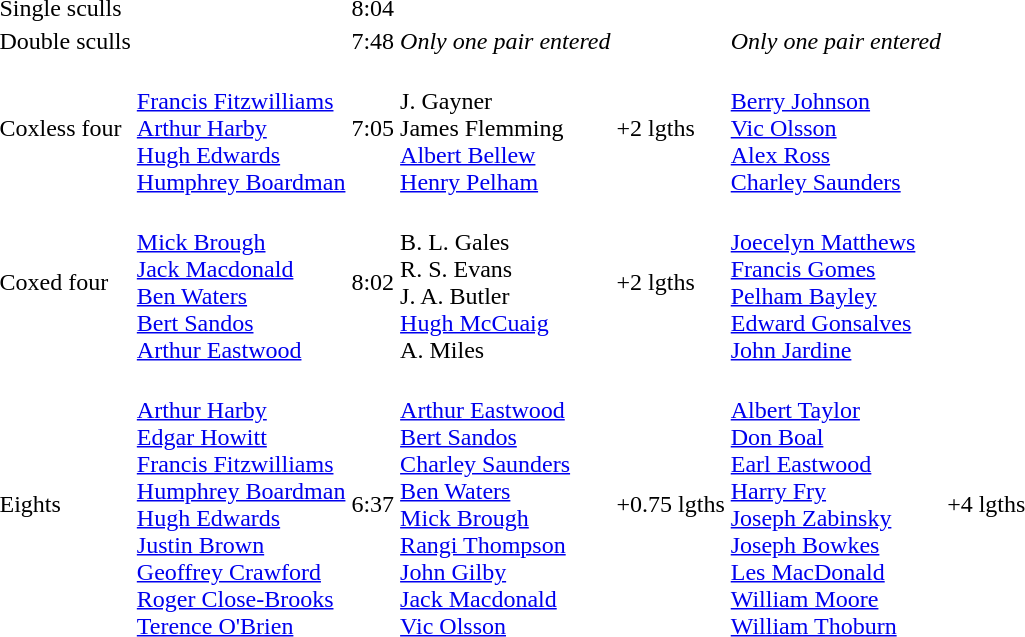<table>
<tr>
<td>Single sculls</td>
<td></td>
<td>8:04</td>
<td></td>
<td></td>
<td></td>
<td></td>
</tr>
<tr>
<td>Double sculls</td>
<td></td>
<td>7:48</td>
<td><em>Only one pair entered</em></td>
<td></td>
<td><em>Only one pair entered</em></td>
<td></td>
</tr>
<tr>
<td>Coxless four</td>
<td><br><a href='#'>Francis Fitzwilliams</a><br><a href='#'>Arthur Harby</a><br><a href='#'>Hugh Edwards</a><br><a href='#'>Humphrey Boardman</a></td>
<td>7:05</td>
<td><br>J. Gayner<br>James Flemming<br><a href='#'>Albert Bellew</a><br><a href='#'>Henry Pelham</a></td>
<td>+2 lgths</td>
<td><br><a href='#'>Berry Johnson</a><br><a href='#'>Vic Olsson</a><br><a href='#'>Alex Ross</a><br><a href='#'>Charley Saunders</a></td>
<td></td>
</tr>
<tr>
<td>Coxed four</td>
<td><br><a href='#'>Mick Brough</a><br><a href='#'>Jack Macdonald</a><br><a href='#'>Ben Waters</a><br><a href='#'>Bert Sandos</a><br><a href='#'>Arthur Eastwood</a></td>
<td>8:02</td>
<td><br>B. L. Gales<br>R. S. Evans<br>J. A. Butler<br><a href='#'>Hugh McCuaig</a><br>A. Miles</td>
<td>+2 lgths</td>
<td><br><a href='#'>Joecelyn Matthews</a><br><a href='#'>Francis Gomes</a><br><a href='#'>Pelham Bayley</a><br><a href='#'>Edward Gonsalves</a><br><a href='#'>John Jardine</a></td>
<td></td>
</tr>
<tr>
<td>Eights</td>
<td><br><a href='#'>Arthur Harby</a><br><a href='#'>Edgar Howitt</a><br><a href='#'>Francis Fitzwilliams</a><br><a href='#'>Humphrey Boardman</a><br><a href='#'>Hugh Edwards</a><br><a href='#'>Justin Brown</a><br><a href='#'>Geoffrey Crawford</a><br><a href='#'>Roger Close-Brooks</a><br><a href='#'>Terence O'Brien</a></td>
<td>6:37</td>
<td><br><a href='#'>Arthur Eastwood</a><br><a href='#'>Bert Sandos</a><br><a href='#'>Charley Saunders</a><br><a href='#'>Ben Waters</a><br><a href='#'>Mick Brough</a><br><a href='#'>Rangi Thompson</a><br><a href='#'>John Gilby</a><br><a href='#'>Jack Macdonald</a><br><a href='#'>Vic Olsson</a></td>
<td>+0.75 lgths</td>
<td><br><a href='#'>Albert Taylor</a><br><a href='#'>Don Boal</a><br><a href='#'>Earl Eastwood</a><br><a href='#'>Harry Fry</a><br><a href='#'>Joseph Zabinsky</a><br><a href='#'>Joseph Bowkes</a><br><a href='#'>Les MacDonald</a><br><a href='#'>William Moore</a><br><a href='#'>William Thoburn</a></td>
<td>+4 lgths</td>
</tr>
</table>
